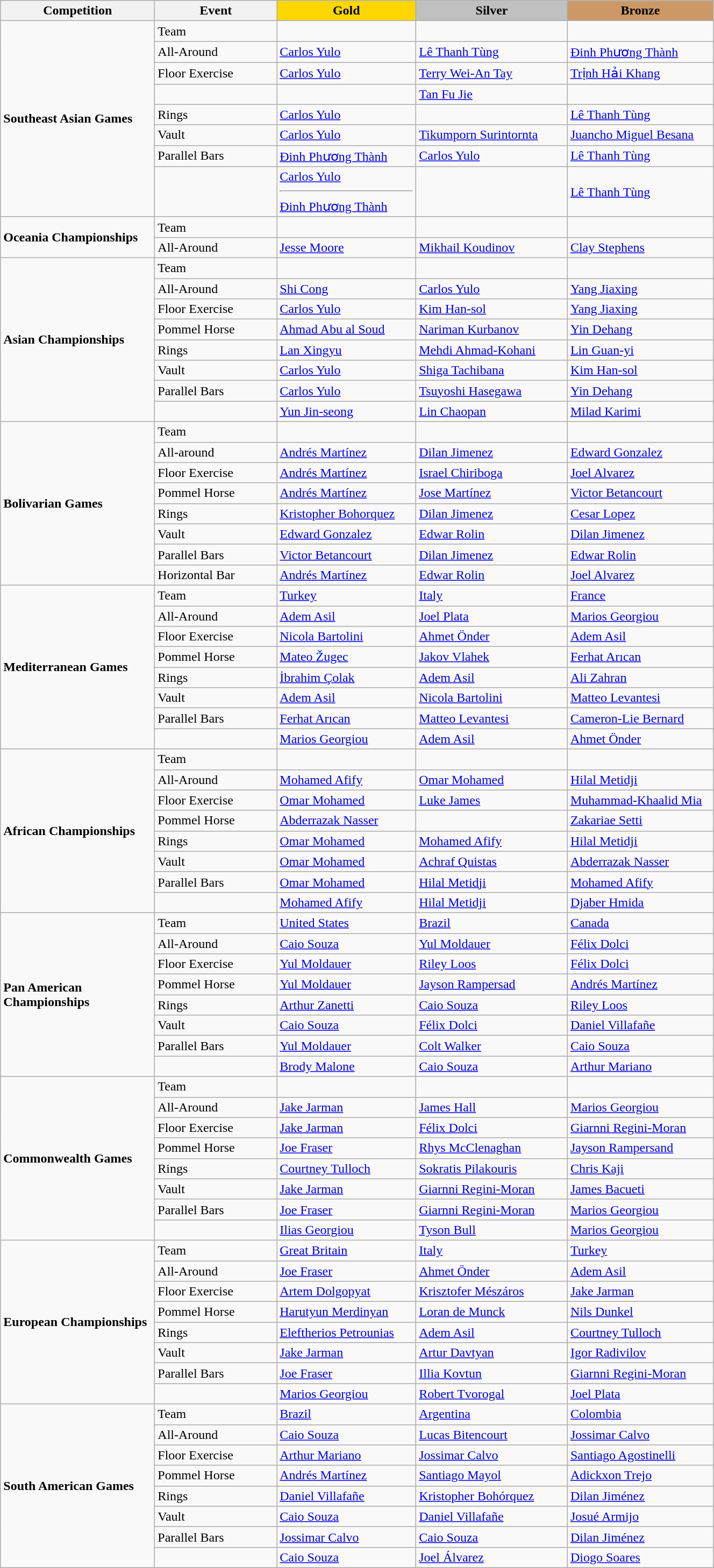<table class="wikitable" style="width:70%;">
<tr>
<th style="text-align:center; width:5%;">Competition</th>
<th style="text-align:center; width:5%;">Event</th>
<td style="text-align:center; width:6%; background:gold;"><strong>Gold</strong></td>
<td style="text-align:center; width:6%; background:silver;"><strong>Silver</strong></td>
<td style="text-align:center; width:6%; background:#c96;"><strong>Bronze</strong></td>
</tr>
<tr>
<td rowspan=8><strong>Southeast Asian Games</strong></td>
<td>Team</td>
<td></td>
<td></td>
<td></td>
</tr>
<tr>
<td>All-Around</td>
<td> <a href='#'>Carlos Yulo</a></td>
<td> <a href='#'>Lê Thanh Tùng</a></td>
<td> <a href='#'>Đinh Phương Thành</a></td>
</tr>
<tr>
<td>Floor Exercise</td>
<td> <a href='#'>Carlos Yulo</a></td>
<td> <a href='#'>Terry Wei-An Tay</a></td>
<td> <a href='#'>Trịnh Hải Khang</a></td>
</tr>
<tr>
<td></td>
<td></td>
<td> <a href='#'>Tan Fu Jie</a></td>
<td></td>
</tr>
<tr>
<td>Rings</td>
<td> <a href='#'>Carlos Yulo</a></td>
<td></td>
<td> <a href='#'>Lê Thanh Tùng</a></td>
</tr>
<tr>
<td>Vault</td>
<td> <a href='#'>Carlos Yulo</a></td>
<td> <a href='#'>Tikumporn Surintornta</a></td>
<td> <a href='#'>Juancho Miguel Besana</a></td>
</tr>
<tr>
<td>Parallel Bars</td>
<td> <a href='#'>Đinh Phương Thành</a></td>
<td> <a href='#'>Carlos Yulo</a></td>
<td> <a href='#'>Lê Thanh Tùng</a></td>
</tr>
<tr>
<td></td>
<td> <a href='#'>Carlos Yulo</a><hr> <a href='#'>Đinh Phương Thành</a></td>
<td></td>
<td> <a href='#'>Lê Thanh Tùng</a></td>
</tr>
<tr>
<td rowspan=2><strong>Oceania Championships</strong></td>
<td>Team</td>
<td></td>
<td></td>
<td></td>
</tr>
<tr>
<td>All-Around</td>
<td> <a href='#'>Jesse Moore</a></td>
<td> <a href='#'>Mikhail Koudinov</a></td>
<td> <a href='#'>Clay Stephens</a></td>
</tr>
<tr>
<td rowspan=8><strong>Asian Championships</strong></td>
<td>Team</td>
<td></td>
<td></td>
<td></td>
</tr>
<tr>
<td>All-Around</td>
<td> <a href='#'>Shi Cong</a></td>
<td> <a href='#'>Carlos Yulo</a></td>
<td> <a href='#'>Yang Jiaxing</a></td>
</tr>
<tr>
<td>Floor Exercise</td>
<td> <a href='#'>Carlos Yulo</a></td>
<td> <a href='#'>Kim Han-sol</a></td>
<td> <a href='#'>Yang Jiaxing</a></td>
</tr>
<tr>
<td>Pommel Horse</td>
<td> <a href='#'>Ahmad Abu al Soud</a></td>
<td> <a href='#'>Nariman Kurbanov</a></td>
<td> <a href='#'>Yin Dehang</a></td>
</tr>
<tr>
<td>Rings</td>
<td> <a href='#'>Lan Xingyu</a></td>
<td> <a href='#'>Mehdi Ahmad-Kohani</a></td>
<td> <a href='#'>Lin Guan-yi</a></td>
</tr>
<tr>
<td>Vault</td>
<td> <a href='#'>Carlos Yulo</a></td>
<td> <a href='#'>Shiga Tachibana</a></td>
<td> <a href='#'>Kim Han-sol</a></td>
</tr>
<tr>
<td>Parallel Bars</td>
<td> <a href='#'>Carlos Yulo</a></td>
<td> <a href='#'>Tsuyoshi Hasegawa</a></td>
<td> <a href='#'>Yin Dehang</a></td>
</tr>
<tr>
<td></td>
<td> <a href='#'>Yun Jin-seong</a></td>
<td> <a href='#'>Lin Chaopan</a></td>
<td> <a href='#'>Milad Karimi</a></td>
</tr>
<tr>
<td rowspan="8"><strong>Bolivarian Games</strong></td>
<td>Team</td>
<td></td>
<td></td>
<td></td>
</tr>
<tr>
<td>All-around</td>
<td> <a href='#'>Andrés Martínez</a></td>
<td> <a href='#'>Dilan Jimenez</a></td>
<td> <a href='#'>Edward Gonzalez</a></td>
</tr>
<tr>
<td>Floor Exercise</td>
<td> <a href='#'>Andrés Martínez</a></td>
<td> <a href='#'>Israel Chiriboga</a></td>
<td> <a href='#'>Joel Alvarez</a></td>
</tr>
<tr>
<td>Pommel Horse</td>
<td> <a href='#'>Andrés Martínez</a></td>
<td> <a href='#'>Jose Martínez</a></td>
<td> <a href='#'>Victor Betancourt</a></td>
</tr>
<tr>
<td>Rings</td>
<td> <a href='#'>Kristopher Bohorquez</a></td>
<td> <a href='#'>Dilan Jimenez</a></td>
<td> <a href='#'>Cesar Lopez</a></td>
</tr>
<tr>
<td>Vault</td>
<td> <a href='#'>Edward Gonzalez</a></td>
<td> <a href='#'>Edwar Rolin</a></td>
<td> <a href='#'>Dilan Jimenez</a></td>
</tr>
<tr>
<td>Parallel Bars</td>
<td> <a href='#'>Victor Betancourt</a></td>
<td> <a href='#'>Dilan Jimenez</a></td>
<td> <a href='#'>Edwar Rolin</a></td>
</tr>
<tr>
<td>Horizontal Bar</td>
<td> <a href='#'>Andrés Martínez</a></td>
<td> <a href='#'>Edwar Rolin</a></td>
<td> <a href='#'>Joel Alvarez</a></td>
</tr>
<tr>
<td rowspan=8><strong>Mediterranean Games</strong></td>
<td>Team</td>
<td> <a href='#'>Turkey</a></td>
<td> <a href='#'>Italy</a></td>
<td> <a href='#'>France</a></td>
</tr>
<tr>
<td>All-Around</td>
<td> <a href='#'>Adem Asil</a></td>
<td> <a href='#'>Joel Plata</a></td>
<td> <a href='#'>Marios Georgiou</a></td>
</tr>
<tr>
<td>Floor Exercise</td>
<td> <a href='#'>Nicola Bartolini</a></td>
<td> <a href='#'>Ahmet Önder</a></td>
<td> <a href='#'>Adem Asil</a></td>
</tr>
<tr>
<td>Pommel Horse</td>
<td> <a href='#'>Mateo Žugec</a></td>
<td> <a href='#'>Jakov Vlahek</a></td>
<td> <a href='#'>Ferhat Arıcan</a></td>
</tr>
<tr>
<td>Rings</td>
<td> <a href='#'>İbrahim Çolak</a></td>
<td> <a href='#'>Adem Asil</a></td>
<td> <a href='#'>Ali Zahran</a></td>
</tr>
<tr>
<td>Vault</td>
<td> <a href='#'>Adem Asil</a></td>
<td> <a href='#'>Nicola Bartolini</a></td>
<td> <a href='#'>Matteo Levantesi</a></td>
</tr>
<tr>
<td>Parallel Bars</td>
<td> <a href='#'>Ferhat Arıcan</a></td>
<td> <a href='#'>Matteo Levantesi</a></td>
<td> <a href='#'>Cameron-Lie Bernard</a></td>
</tr>
<tr>
<td></td>
<td> <a href='#'>Marios Georgiou</a></td>
<td> <a href='#'>Adem Asil</a></td>
<td> <a href='#'>Ahmet Önder</a></td>
</tr>
<tr>
<td rowspan=8><strong>African Championships</strong></td>
<td>Team</td>
<td></td>
<td></td>
<td></td>
</tr>
<tr>
<td>All-Around</td>
<td> <a href='#'>Mohamed Afify</a></td>
<td> <a href='#'>Omar Mohamed</a></td>
<td> <a href='#'>Hilal Metidji</a></td>
</tr>
<tr>
<td>Floor Exercise</td>
<td> <a href='#'>Omar Mohamed</a></td>
<td> <a href='#'>Luke James</a></td>
<td> <a href='#'>Muhammad-Khaalid Mia</a></td>
</tr>
<tr>
<td>Pommel Horse</td>
<td> <a href='#'>Abderrazak Nasser</a></td>
<td></td>
<td> <a href='#'>Zakariae Setti</a></td>
</tr>
<tr>
<td>Rings</td>
<td> <a href='#'>Omar Mohamed</a></td>
<td> <a href='#'>Mohamed Afify</a></td>
<td> <a href='#'>Hilal Metidji</a></td>
</tr>
<tr>
<td>Vault</td>
<td> <a href='#'>Omar Mohamed</a></td>
<td> <a href='#'>Achraf Quistas</a></td>
<td> <a href='#'>Abderrazak Nasser</a></td>
</tr>
<tr>
<td>Parallel Bars</td>
<td> <a href='#'>Omar Mohamed</a></td>
<td> <a href='#'>Hilal Metidji</a></td>
<td> <a href='#'>Mohamed Afify</a></td>
</tr>
<tr>
<td></td>
<td> <a href='#'>Mohamed Afify</a></td>
<td> <a href='#'>Hilal Metidji</a></td>
<td> <a href='#'>Djaber Hmida</a></td>
</tr>
<tr>
<td rowspan=8><strong>Pan American Championships</strong></td>
<td>Team</td>
<td> <a href='#'>United States</a></td>
<td> <a href='#'>Brazil</a></td>
<td> <a href='#'>Canada</a></td>
</tr>
<tr>
<td>All-Around</td>
<td> <a href='#'>Caio Souza</a></td>
<td> <a href='#'>Yul Moldauer</a></td>
<td> <a href='#'>Félix Dolci</a></td>
</tr>
<tr>
<td>Floor Exercise</td>
<td> <a href='#'>Yul Moldauer</a></td>
<td> <a href='#'>Riley Loos</a></td>
<td> <a href='#'>Félix Dolci</a></td>
</tr>
<tr>
<td>Pommel Horse</td>
<td> <a href='#'>Yul Moldauer</a></td>
<td> <a href='#'>Jayson Rampersad</a></td>
<td> <a href='#'>Andrés Martínez</a></td>
</tr>
<tr>
<td>Rings</td>
<td> <a href='#'>Arthur Zanetti</a></td>
<td> <a href='#'>Caio Souza</a></td>
<td> <a href='#'>Riley Loos</a></td>
</tr>
<tr>
<td>Vault</td>
<td> <a href='#'>Caio Souza</a></td>
<td> <a href='#'>Félix Dolci</a></td>
<td> <a href='#'>Daniel Villafañe</a></td>
</tr>
<tr>
<td>Parallel Bars</td>
<td> <a href='#'>Yul Moldauer</a></td>
<td> <a href='#'>Colt Walker</a></td>
<td> <a href='#'>Caio Souza</a></td>
</tr>
<tr>
<td></td>
<td> <a href='#'>Brody Malone</a></td>
<td> <a href='#'>Caio Souza</a></td>
<td> <a href='#'>Arthur Mariano</a></td>
</tr>
<tr>
<td rowspan=8><strong>Commonwealth Games</strong></td>
<td>Team</td>
<td></td>
<td></td>
<td></td>
</tr>
<tr>
<td>All-Around</td>
<td> <a href='#'>Jake Jarman</a></td>
<td> <a href='#'>James Hall</a></td>
<td> <a href='#'>Marios Georgiou</a></td>
</tr>
<tr>
<td>Floor Exercise</td>
<td> <a href='#'>Jake Jarman</a></td>
<td> <a href='#'>Félix Dolci</a></td>
<td> <a href='#'>Giarnni Regini-Moran</a></td>
</tr>
<tr>
<td>Pommel Horse</td>
<td> <a href='#'>Joe Fraser</a></td>
<td> <a href='#'>Rhys McClenaghan</a></td>
<td> <a href='#'>Jayson Rampersand</a></td>
</tr>
<tr>
<td>Rings</td>
<td> <a href='#'>Courtney Tulloch</a></td>
<td> <a href='#'>Sokratis Pilakouris</a></td>
<td> <a href='#'>Chris Kaji</a></td>
</tr>
<tr>
<td>Vault</td>
<td> <a href='#'>Jake Jarman</a></td>
<td> <a href='#'>Giarnni Regini-Moran</a></td>
<td> <a href='#'>James Bacueti</a></td>
</tr>
<tr>
<td>Parallel Bars</td>
<td> <a href='#'>Joe Fraser</a></td>
<td> <a href='#'>Giarnni Regini-Moran</a></td>
<td> <a href='#'>Marios Georgiou</a></td>
</tr>
<tr>
<td></td>
<td> <a href='#'>Ilias Georgiou</a></td>
<td> <a href='#'>Tyson Bull</a></td>
<td> <a href='#'>Marios Georgiou</a></td>
</tr>
<tr>
<td rowspan=8><strong>European Championships</strong></td>
<td>Team</td>
<td> <a href='#'>Great Britain</a></td>
<td> <a href='#'>Italy</a></td>
<td> <a href='#'>Turkey</a></td>
</tr>
<tr>
<td>All-Around</td>
<td> <a href='#'>Joe Fraser</a></td>
<td> <a href='#'>Ahmet Önder</a></td>
<td> <a href='#'>Adem Asil</a></td>
</tr>
<tr>
<td>Floor Exercise</td>
<td> <a href='#'>Artem Dolgopyat</a></td>
<td> <a href='#'>Krisztofer Mészáros</a></td>
<td> <a href='#'>Jake Jarman</a></td>
</tr>
<tr>
<td>Pommel Horse</td>
<td> <a href='#'>Harutyun Merdinyan</a></td>
<td> <a href='#'>Loran de Munck</a></td>
<td> <a href='#'>Nils Dunkel</a></td>
</tr>
<tr>
<td>Rings</td>
<td> <a href='#'>Eleftherios Petrounias</a></td>
<td> <a href='#'>Adem Asil</a></td>
<td> <a href='#'>Courtney Tulloch</a></td>
</tr>
<tr>
<td>Vault</td>
<td> <a href='#'>Jake Jarman</a></td>
<td> <a href='#'>Artur Davtyan</a></td>
<td> <a href='#'>Igor Radivilov</a></td>
</tr>
<tr>
<td>Parallel Bars</td>
<td> <a href='#'>Joe Fraser</a></td>
<td> <a href='#'>Illia Kovtun</a></td>
<td> <a href='#'>Giarnni Regini-Moran</a></td>
</tr>
<tr>
<td></td>
<td> <a href='#'>Marios Georgiou</a></td>
<td> <a href='#'>Robert Tvorogal</a></td>
<td> <a href='#'>Joel Plata</a></td>
</tr>
<tr>
<td rowspan=8><strong>South American Games</strong></td>
<td>Team</td>
<td> <a href='#'>Brazil</a></td>
<td> <a href='#'>Argentina</a></td>
<td> <a href='#'>Colombia</a></td>
</tr>
<tr>
<td>All-Around</td>
<td> <a href='#'>Caio Souza</a></td>
<td> <a href='#'>Lucas Bitencourt</a></td>
<td> <a href='#'>Jossimar Calvo</a></td>
</tr>
<tr>
<td>Floor Exercise</td>
<td> <a href='#'>Arthur Mariano</a></td>
<td> <a href='#'>Jossimar Calvo</a></td>
<td> <a href='#'>Santiago Agostinelli</a></td>
</tr>
<tr>
<td>Pommel Horse</td>
<td> <a href='#'>Andrés Martínez</a></td>
<td> <a href='#'>Santiago Mayol</a></td>
<td> <a href='#'>Adickxon Trejo</a></td>
</tr>
<tr>
<td>Rings</td>
<td> <a href='#'>Daniel Villafañe</a></td>
<td> <a href='#'>Kristopher Bohórquez</a></td>
<td> <a href='#'>Dilan Jiménez</a></td>
</tr>
<tr>
<td>Vault</td>
<td> <a href='#'>Caio Souza</a></td>
<td> <a href='#'>Daniel Villafañe</a></td>
<td> <a href='#'>Josué Armijo</a></td>
</tr>
<tr>
<td>Parallel Bars</td>
<td> <a href='#'>Jossimar Calvo</a></td>
<td> <a href='#'>Caio Souza</a></td>
<td> <a href='#'>Dilan Jiménez</a></td>
</tr>
<tr>
<td></td>
<td> <a href='#'>Caio Souza</a></td>
<td> <a href='#'>Joel Álvarez</a></td>
<td> <a href='#'>Diogo Soares</a></td>
</tr>
</table>
